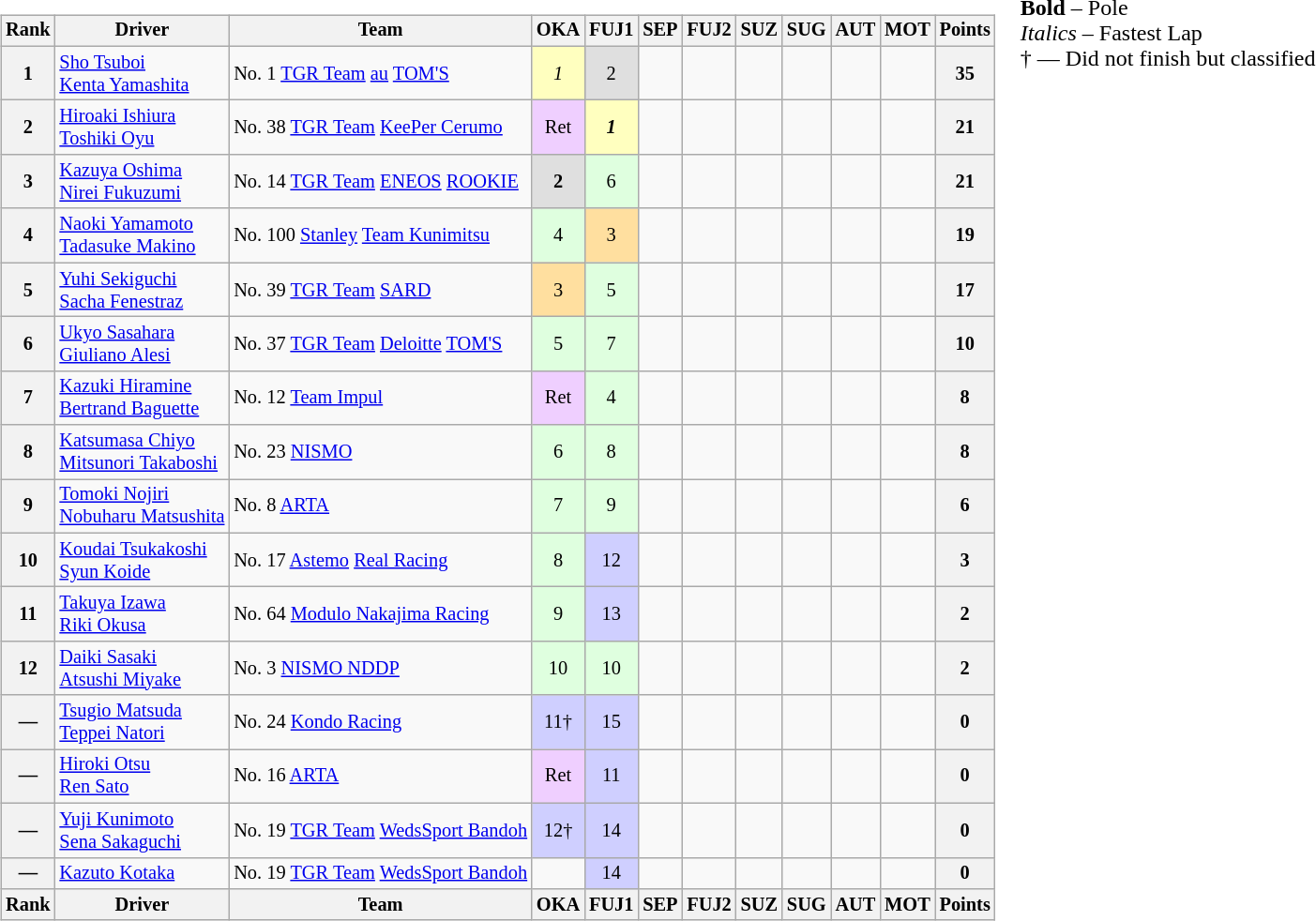<table>
<tr>
<td style="vertical-align:top; text-align:center"><br><table class="wikitable" style="font-size:85%; text-align:center">
<tr>
<th>Rank</th>
<th>Driver</th>
<th>Team</th>
<th>OKA</th>
<th>FUJ1</th>
<th>SEP</th>
<th>FUJ2</th>
<th>SUZ</th>
<th>SUG</th>
<th>AUT</th>
<th>MOT</th>
<th>Points</th>
</tr>
<tr>
<th>1</th>
<td align="left"> <a href='#'>Sho Tsuboi</a><br> <a href='#'>Kenta Yamashita</a></td>
<td align="left"> No. 1 <a href='#'>TGR Team</a> <a href='#'>au</a> <a href='#'>TOM'S</a></td>
<td style="background:#FFFFBF;"><em>1</em></td>
<td style="background:#DFDFDF;">2</td>
<td></td>
<td></td>
<td></td>
<td></td>
<td></td>
<td></td>
<th>35</th>
</tr>
<tr>
<th>2</th>
<td align="left"> <a href='#'>Hiroaki Ishiura</a><br> <a href='#'>Toshiki Oyu</a></td>
<td align="left"> No. 38 <a href='#'>TGR Team</a> <a href='#'>KeePer Cerumo</a></td>
<td style="background:#EFCFFF;">Ret</td>
<td style="background:#FFFFBF;"><strong><em>1</em></strong></td>
<td></td>
<td></td>
<td></td>
<td></td>
<td></td>
<td></td>
<th>21</th>
</tr>
<tr>
<th>3</th>
<td align="left"> <a href='#'>Kazuya Oshima</a><br> <a href='#'>Nirei Fukuzumi</a></td>
<td align="left"> No. 14 <a href='#'>TGR Team</a> <a href='#'>ENEOS</a> <a href='#'>ROOKIE</a></td>
<td style="background:#DFDFDF;"><strong>2</strong></td>
<td style="background:#DFFFDF;">6</td>
<td></td>
<td></td>
<td></td>
<td></td>
<td></td>
<td></td>
<th>21</th>
</tr>
<tr>
<th>4</th>
<td align="left"> <a href='#'>Naoki Yamamoto</a><br> <a href='#'>Tadasuke Makino</a></td>
<td align="left"> No. 100 <a href='#'>Stanley</a> <a href='#'>Team Kunimitsu</a></td>
<td style="background:#DFFFDF;">4</td>
<td style="background:#FFDF9F;">3</td>
<td></td>
<td></td>
<td></td>
<td></td>
<td></td>
<td></td>
<th>19</th>
</tr>
<tr>
<th>5</th>
<td align="left"> <a href='#'>Yuhi Sekiguchi</a><br> <a href='#'>Sacha Fenestraz</a></td>
<td align="left"> No. 39 <a href='#'>TGR Team</a> <a href='#'>SARD</a></td>
<td style="background:#FFDF9F;">3</td>
<td style="background:#DFFFDF;">5</td>
<td></td>
<td></td>
<td></td>
<td></td>
<td></td>
<td></td>
<th>17</th>
</tr>
<tr>
<th>6</th>
<td align="left"> <a href='#'>Ukyo Sasahara</a><br> <a href='#'>Giuliano Alesi</a></td>
<td align="left"> No. 37 <a href='#'>TGR Team</a> <a href='#'>Deloitte</a> <a href='#'>TOM'S</a></td>
<td style="background:#DFFFDF;">5</td>
<td style="background:#DFFFDF;">7</td>
<td></td>
<td></td>
<td></td>
<td></td>
<td></td>
<td></td>
<th>10</th>
</tr>
<tr>
<th>7</th>
<td align="left"> <a href='#'>Kazuki Hiramine</a><br> <a href='#'>Bertrand Baguette</a></td>
<td align="left"> No. 12 <a href='#'>Team Impul</a></td>
<td style="background:#EFCFFF;">Ret</td>
<td style="background:#DFFFDF;">4</td>
<td></td>
<td></td>
<td></td>
<td></td>
<td></td>
<td></td>
<th>8</th>
</tr>
<tr>
<th>8</th>
<td align="left"> <a href='#'>Katsumasa Chiyo</a><br> <a href='#'>Mitsunori Takaboshi</a></td>
<td align="left"> No. 23 <a href='#'>NISMO</a></td>
<td style="background:#DFFFDF;">6</td>
<td style="background:#DFFFDF;">8</td>
<td></td>
<td></td>
<td></td>
<td></td>
<td></td>
<td></td>
<th>8</th>
</tr>
<tr>
<th>9</th>
<td align="left"> <a href='#'>Tomoki Nojiri</a><br> <a href='#'>Nobuharu Matsushita</a></td>
<td align="left"> No. 8 <a href='#'>ARTA</a></td>
<td style="background:#DFFFDF;">7</td>
<td style="background:#DFFFDF;">9</td>
<td></td>
<td></td>
<td></td>
<td></td>
<td></td>
<td></td>
<th>6</th>
</tr>
<tr>
<th>10</th>
<td align="left"> <a href='#'>Koudai Tsukakoshi</a><br> <a href='#'>Syun Koide</a></td>
<td align="left"> No. 17 <a href='#'>Astemo</a> <a href='#'>Real Racing</a></td>
<td style="background:#DFFFDF;">8</td>
<td style="background:#CFCFFF;">12</td>
<td></td>
<td></td>
<td></td>
<td></td>
<td></td>
<td></td>
<th>3</th>
</tr>
<tr>
<th>11</th>
<td align="left"> <a href='#'>Takuya Izawa</a><br> <a href='#'>Riki Okusa</a></td>
<td align="left"> No. 64 <a href='#'>Modulo Nakajima Racing</a></td>
<td style="background:#DFFFDF;">9</td>
<td style="background:#CFCFFF;">13</td>
<td></td>
<td></td>
<td></td>
<td></td>
<td></td>
<td></td>
<th>2</th>
</tr>
<tr>
<th>12</th>
<td align="left"> <a href='#'>Daiki Sasaki</a><br> <a href='#'>Atsushi Miyake</a></td>
<td align="left"> No. 3 <a href='#'>NISMO NDDP</a></td>
<td style="background:#DFFFDF;">10</td>
<td style="background:#DFFFDF;">10</td>
<td></td>
<td></td>
<td></td>
<td></td>
<td></td>
<td></td>
<th>2</th>
</tr>
<tr>
<th>—</th>
<td align="left"> <a href='#'>Tsugio Matsuda</a><br> <a href='#'>Teppei Natori</a></td>
<td align="left"> No. 24 <a href='#'>Kondo Racing</a></td>
<td style="background:#CFCFFF;">11†</td>
<td style="background:#CFCFFF;">15</td>
<td></td>
<td></td>
<td></td>
<td></td>
<td></td>
<td></td>
<th>0</th>
</tr>
<tr>
<th>—</th>
<td align="left"> <a href='#'>Hiroki Otsu</a><br> <a href='#'>Ren Sato</a></td>
<td align="left"> No. 16 <a href='#'>ARTA</a></td>
<td style="background:#EFCFFF;">Ret</td>
<td style="background:#CFCFFF;">11</td>
<td></td>
<td></td>
<td></td>
<td></td>
<td></td>
<td></td>
<th>0</th>
</tr>
<tr>
<th>—</th>
<td align="left"> <a href='#'>Yuji Kunimoto</a><br> <a href='#'>Sena Sakaguchi</a></td>
<td align="left"> No. 19 <a href='#'>TGR Team</a> <a href='#'>WedsSport Bandoh</a></td>
<td style="background:#CFCFFF;">12†</td>
<td style="background:#CFCFFF;">14</td>
<td></td>
<td></td>
<td></td>
<td></td>
<td></td>
<td></td>
<th>0</th>
</tr>
<tr>
<th>—</th>
<td align="left"> <a href='#'>Kazuto Kotaka</a></td>
<td align="left"> No. 19 <a href='#'>TGR Team</a> <a href='#'>WedsSport Bandoh</a></td>
<td></td>
<td style="background:#CFCFFF;">14</td>
<td></td>
<td></td>
<td></td>
<td></td>
<td></td>
<td></td>
<th>0</th>
</tr>
<tr>
<th>Rank</th>
<th>Driver</th>
<th>Team</th>
<th>OKA</th>
<th>FUJ1</th>
<th>SEP</th>
<th>FUJ2</th>
<th>SUZ</th>
<th>SUG</th>
<th>AUT</th>
<th>MOT</th>
<th>Points</th>
</tr>
</table>
</td>
<td style="vertical-align:top"><br>
<span><strong>Bold</strong> – Pole<br><em>Italics</em> – Fastest Lap<br>† — Did not finish but classified</span></td>
</tr>
</table>
